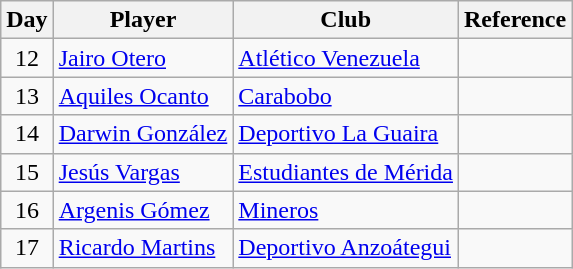<table class="wikitable">
<tr>
<th>Day</th>
<th>Player</th>
<th>Club</th>
<th>Reference</th>
</tr>
<tr>
<td align=center>12</td>
<td> <a href='#'>Jairo Otero</a></td>
<td><a href='#'>Atlético Venezuela</a></td>
<td align=center></td>
</tr>
<tr>
<td align=center>13</td>
<td> <a href='#'>Aquiles Ocanto</a></td>
<td><a href='#'>Carabobo</a></td>
<td align=center></td>
</tr>
<tr>
<td align=center>14</td>
<td> <a href='#'>Darwin González</a></td>
<td><a href='#'>Deportivo La Guaira</a></td>
<td align=center></td>
</tr>
<tr>
<td align=center>15</td>
<td> <a href='#'>Jesús Vargas</a></td>
<td><a href='#'>Estudiantes de Mérida</a></td>
<td align=center></td>
</tr>
<tr>
<td align=center>16</td>
<td> <a href='#'>Argenis Gómez</a></td>
<td><a href='#'>Mineros</a></td>
<td align=center></td>
</tr>
<tr>
<td align=center>17</td>
<td> <a href='#'>Ricardo Martins</a></td>
<td><a href='#'>Deportivo Anzoátegui</a></td>
<td align=center></td>
</tr>
</table>
